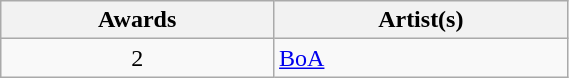<table class="wikitable" style="width:30%;">
<tr>
<th scope="col">Awards</th>
<th scope="col">Artist(s)</th>
</tr>
<tr>
<td align=center>2</td>
<td><a href='#'>BoA</a></td>
</tr>
</table>
